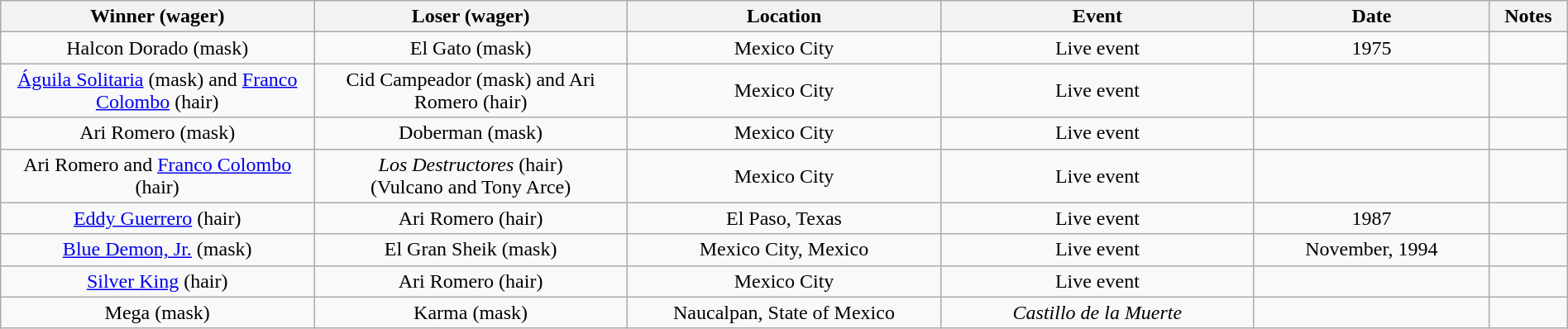<table class="wikitable sortable" width=100%  style="text-align: center">
<tr>
<th width=20% scope="col">Winner (wager)</th>
<th width=20% scope="col">Loser (wager)</th>
<th width=20% scope="col">Location</th>
<th width=20% scope="col">Event</th>
<th width=15% scope="col">Date</th>
<th class="unsortable" width=5% scope="col">Notes</th>
</tr>
<tr>
<td>Halcon Dorado (mask)</td>
<td>El Gato (mask)</td>
<td>Mexico City</td>
<td>Live event</td>
<td>1975</td>
<td></td>
</tr>
<tr>
<td><a href='#'>Águila Solitaria</a> (mask) and <a href='#'>Franco Colombo</a> (hair)</td>
<td>Cid Campeador (mask) and Ari Romero (hair)</td>
<td>Mexico City</td>
<td>Live event</td>
<td></td>
<td></td>
</tr>
<tr>
<td>Ari Romero (mask)</td>
<td>Doberman (mask)</td>
<td>Mexico City</td>
<td>Live event</td>
<td></td>
<td></td>
</tr>
<tr>
<td>Ari Romero and <a href='#'>Franco Colombo</a> (hair)</td>
<td><em>Los Destructores</em> (hair)<br>(Vulcano and Tony Arce)</td>
<td>Mexico City</td>
<td>Live event</td>
<td></td>
<td></td>
</tr>
<tr>
<td><a href='#'>Eddy Guerrero</a> (hair)</td>
<td>Ari Romero (hair)</td>
<td>El Paso, Texas</td>
<td>Live event</td>
<td>1987</td>
<td></td>
</tr>
<tr>
<td><a href='#'>Blue Demon, Jr.</a> (mask)</td>
<td>El Gran Sheik (mask)</td>
<td>Mexico City, Mexico</td>
<td>Live event</td>
<td>November, 1994</td>
<td></td>
</tr>
<tr>
<td><a href='#'>Silver King</a> (hair)</td>
<td>Ari Romero (hair)</td>
<td>Mexico City</td>
<td>Live event</td>
<td></td>
<td></td>
</tr>
<tr>
<td>Mega (mask)</td>
<td>Karma (mask)</td>
<td>Naucalpan, State of Mexico</td>
<td><em>Castillo de la Muerte</em></td>
<td></td>
<td></td>
</tr>
</table>
